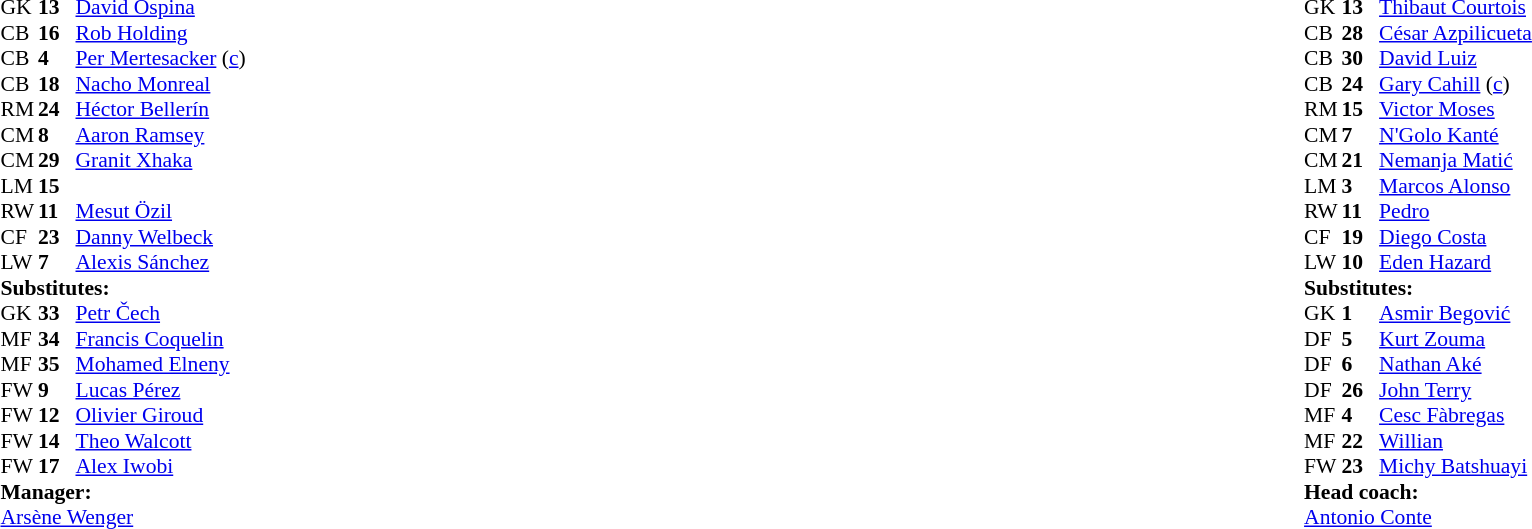<table style="width:100%">
<tr>
<td style="vertical-align:top;width:40%"><br><table style="font-size:90%" cellspacing="0" cellpadding="0">
<tr>
<th width=25></th>
<th width=25></th>
</tr>
<tr>
<td>GK</td>
<td><strong>13</strong></td>
<td> <a href='#'>David Ospina</a></td>
</tr>
<tr>
<td>CB</td>
<td><strong>16</strong></td>
<td> <a href='#'>Rob Holding</a></td>
<td></td>
</tr>
<tr>
<td>CB</td>
<td><strong>4</strong></td>
<td> <a href='#'>Per Mertesacker</a> (<a href='#'>c</a>)</td>
</tr>
<tr>
<td>CB</td>
<td><strong>18</strong></td>
<td> <a href='#'>Nacho Monreal</a></td>
</tr>
<tr>
<td>RM</td>
<td><strong>24</strong></td>
<td> <a href='#'>Héctor Bellerín</a></td>
</tr>
<tr>
<td>CM</td>
<td><strong>8</strong></td>
<td> <a href='#'>Aaron Ramsey</a></td>
<td></td>
</tr>
<tr>
<td>CM</td>
<td><strong>29</strong></td>
<td> <a href='#'>Granit Xhaka</a></td>
<td></td>
</tr>
<tr>
<td>LM</td>
<td><strong>15</strong></td>
<td></td>
</tr>
<tr>
<td>RW</td>
<td><strong>11</strong></td>
<td> <a href='#'>Mesut Özil</a></td>
</tr>
<tr>
<td>CF</td>
<td><strong>23</strong></td>
<td> <a href='#'>Danny Welbeck</a></td>
<td></td>
<td></td>
</tr>
<tr>
<td>LW</td>
<td><strong>7</strong></td>
<td> <a href='#'>Alexis Sánchez</a></td>
<td></td>
<td></td>
</tr>
<tr>
<td colspan=4><strong>Substitutes:</strong></td>
</tr>
<tr>
<td>GK</td>
<td><strong>33</strong></td>
<td> <a href='#'>Petr Čech</a></td>
</tr>
<tr>
<td>MF</td>
<td><strong>34</strong></td>
<td> <a href='#'>Francis Coquelin</a></td>
<td></td>
<td></td>
</tr>
<tr>
<td>MF</td>
<td><strong>35</strong></td>
<td> <a href='#'>Mohamed Elneny</a></td>
<td></td>
<td></td>
</tr>
<tr>
<td>FW</td>
<td><strong>9</strong></td>
<td> <a href='#'>Lucas Pérez</a></td>
</tr>
<tr>
<td>FW</td>
<td><strong>12</strong></td>
<td> <a href='#'>Olivier Giroud</a></td>
<td></td>
<td></td>
</tr>
<tr>
<td>FW</td>
<td><strong>14</strong></td>
<td> <a href='#'>Theo Walcott</a></td>
</tr>
<tr>
<td>FW</td>
<td><strong>17</strong></td>
<td> <a href='#'>Alex Iwobi</a></td>
</tr>
<tr>
<td colspan=4><strong>Manager:</strong></td>
</tr>
<tr>
<td colspan="4"> <a href='#'>Arsène Wenger</a></td>
</tr>
</table>
</td>
<td style="vertical-align:top"></td>
<td style="vertical-align:top; width:50%"><br><table cellspacing="0" cellpadding="0" style="font-size:90%; margin:auto">
<tr>
<th width=25></th>
<th width=25></th>
</tr>
<tr>
<td>GK</td>
<td><strong>13</strong></td>
<td> <a href='#'>Thibaut Courtois</a></td>
</tr>
<tr>
<td>CB</td>
<td><strong>28</strong></td>
<td> <a href='#'>César Azpilicueta</a></td>
</tr>
<tr>
<td>CB</td>
<td><strong>30</strong></td>
<td> <a href='#'>David Luiz</a></td>
</tr>
<tr>
<td>CB</td>
<td><strong>24</strong></td>
<td> <a href='#'>Gary Cahill</a> (<a href='#'>c</a>)</td>
</tr>
<tr>
<td>RM</td>
<td><strong>15</strong></td>
<td> <a href='#'>Victor Moses</a></td>
<td></td>
</tr>
<tr>
<td>CM</td>
<td><strong>7</strong></td>
<td> <a href='#'>N'Golo Kanté</a></td>
<td></td>
</tr>
<tr>
<td>CM</td>
<td><strong>21</strong></td>
<td> <a href='#'>Nemanja Matić</a></td>
<td></td>
<td></td>
</tr>
<tr>
<td>LM</td>
<td><strong>3</strong></td>
<td> <a href='#'>Marcos Alonso</a></td>
</tr>
<tr>
<td>RW</td>
<td><strong>11</strong></td>
<td> <a href='#'>Pedro</a></td>
<td></td>
<td></td>
</tr>
<tr>
<td>CF</td>
<td><strong>19</strong></td>
<td> <a href='#'>Diego Costa</a></td>
<td></td>
<td></td>
</tr>
<tr>
<td>LW</td>
<td><strong>10</strong></td>
<td> <a href='#'>Eden Hazard</a></td>
</tr>
<tr>
<td colspan=4><strong>Substitutes:</strong></td>
</tr>
<tr>
<td>GK</td>
<td><strong>1</strong></td>
<td> <a href='#'>Asmir Begović</a></td>
</tr>
<tr>
<td>DF</td>
<td><strong>5</strong></td>
<td> <a href='#'>Kurt Zouma</a></td>
</tr>
<tr>
<td>DF</td>
<td><strong>6</strong></td>
<td> <a href='#'>Nathan Aké</a></td>
</tr>
<tr>
<td>DF</td>
<td><strong>26</strong></td>
<td> <a href='#'>John Terry</a></td>
</tr>
<tr>
<td>MF</td>
<td><strong>4</strong></td>
<td> <a href='#'>Cesc Fàbregas</a></td>
<td></td>
<td></td>
</tr>
<tr>
<td>MF</td>
<td><strong>22</strong></td>
<td> <a href='#'>Willian</a></td>
<td></td>
<td></td>
</tr>
<tr>
<td>FW</td>
<td><strong>23</strong></td>
<td> <a href='#'>Michy Batshuayi</a></td>
<td></td>
<td></td>
</tr>
<tr>
<td colspan=4><strong>Head coach:</strong></td>
</tr>
<tr>
<td colspan="4"> <a href='#'>Antonio Conte</a></td>
</tr>
</table>
</td>
</tr>
</table>
